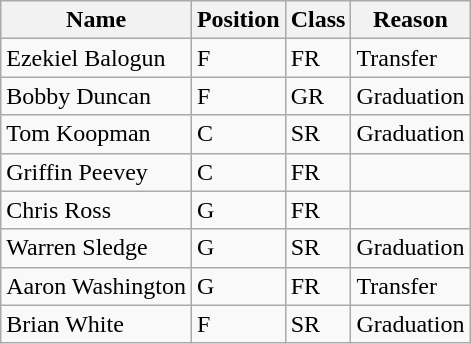<table class=wikitable sortable>
<tr>
<th>Name</th>
<th>Position</th>
<th>Class</th>
<th>Reason</th>
</tr>
<tr>
<td>Ezekiel Balogun</td>
<td>F</td>
<td>FR</td>
<td>Transfer</td>
</tr>
<tr>
<td>Bobby Duncan</td>
<td>F</td>
<td>GR</td>
<td>Graduation</td>
</tr>
<tr>
<td>Tom Koopman</td>
<td>C</td>
<td>SR</td>
<td>Graduation</td>
</tr>
<tr>
<td>Griffin Peevey</td>
<td>C</td>
<td>FR</td>
<td></td>
</tr>
<tr>
<td>Chris Ross</td>
<td>G</td>
<td>FR</td>
<td></td>
</tr>
<tr>
<td>Warren Sledge</td>
<td>G</td>
<td>SR</td>
<td>Graduation</td>
</tr>
<tr>
<td>Aaron Washington</td>
<td>G</td>
<td>FR</td>
<td>Transfer</td>
</tr>
<tr>
<td>Brian White</td>
<td>F</td>
<td>SR</td>
<td>Graduation</td>
</tr>
</table>
